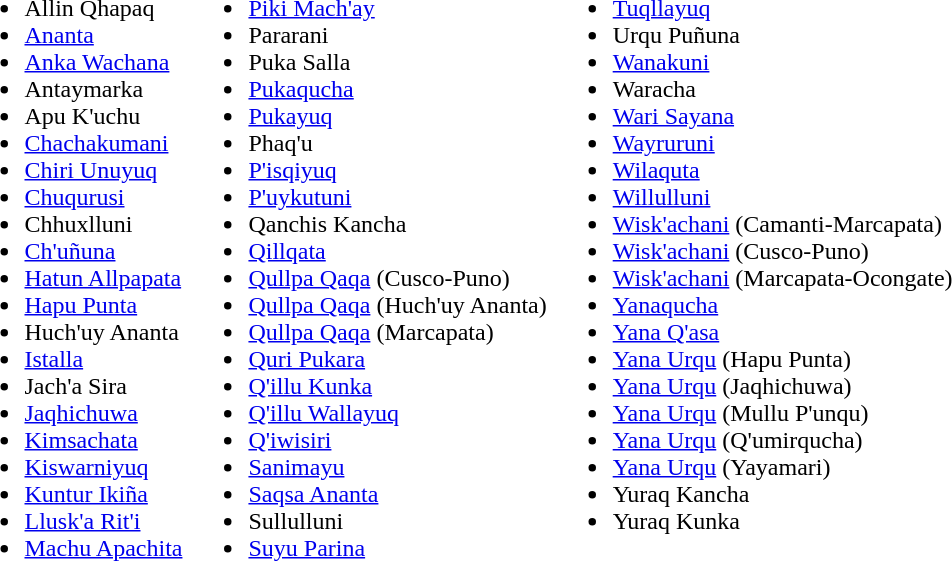<table>
<tr valign="top">
<td><br><ul><li>Allin Qhapaq</li><li><a href='#'>Ananta</a></li><li><a href='#'>Anka Wachana</a></li><li>Antaymarka</li><li>Apu K'uchu</li><li><a href='#'>Chachakumani</a></li><li><a href='#'>Chiri Unuyuq</a></li><li><a href='#'>Chuqurusi</a></li><li>Chhuxlluni</li><li><a href='#'>Ch'uñuna</a></li><li><a href='#'>Hatun Allpapata</a></li><li><a href='#'>Hapu Punta</a></li><li>Huch'uy Ananta</li><li><a href='#'>Istalla</a></li><li>Jach'a Sira</li><li><a href='#'>Jaqhichuwa</a></li><li><a href='#'>Kimsachata</a></li><li><a href='#'>Kiswarniyuq</a></li><li><a href='#'>Kuntur Ikiña</a></li><li><a href='#'>Llusk'a Rit'i</a></li><li><a href='#'>Machu Apachita</a></li></ul></td>
<td><br><ul><li><a href='#'>Piki Mach'ay</a></li><li>Pararani</li><li>Puka Salla</li><li><a href='#'>Pukaqucha</a></li><li><a href='#'>Pukayuq</a></li><li>Phaq'u</li><li><a href='#'>P'isqiyuq</a></li><li><a href='#'>P'uykutuni</a></li><li>Qanchis Kancha</li><li><a href='#'>Qillqata</a></li><li><a href='#'>Qullpa Qaqa</a> (Cusco-Puno)</li><li><a href='#'>Qullpa Qaqa</a> (Huch'uy Ananta)</li><li><a href='#'>Qullpa Qaqa</a> (Marcapata)</li><li><a href='#'>Quri Pukara</a></li><li><a href='#'>Q'illu Kunka</a></li><li><a href='#'>Q'illu Wallayuq</a></li><li><a href='#'>Q'iwisiri</a></li><li><a href='#'>Sanimayu</a></li><li><a href='#'>Saqsa Ananta</a></li><li>Sullulluni</li><li><a href='#'>Suyu Parina</a></li></ul></td>
<td><br><ul><li><a href='#'>Tuqllayuq</a></li><li>Urqu Puñuna</li><li><a href='#'>Wanakuni</a></li><li>Waracha</li><li><a href='#'>Wari Sayana</a></li><li><a href='#'>Wayruruni</a></li><li><a href='#'>Wilaquta</a></li><li><a href='#'>Willulluni</a></li><li><a href='#'>Wisk'achani</a> (Camanti-Marcapata)</li><li><a href='#'>Wisk'achani</a> (Cusco-Puno)</li><li><a href='#'>Wisk'achani</a> (Marcapata-Ocongate)</li><li><a href='#'>Yanaqucha</a></li><li><a href='#'>Yana Q'asa</a></li><li><a href='#'>Yana Urqu</a> (Hapu Punta)</li><li><a href='#'>Yana Urqu</a> (Jaqhichuwa)</li><li><a href='#'>Yana Urqu</a> (Mullu P'unqu)</li><li><a href='#'>Yana Urqu</a> (Q'umirqucha)</li><li><a href='#'>Yana Urqu</a> (Yayamari)</li><li>Yuraq Kancha</li><li>Yuraq Kunka</li></ul></td>
</tr>
</table>
